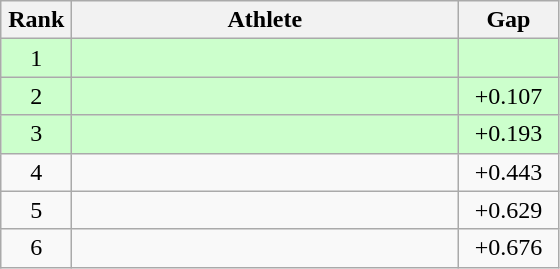<table class=wikitable style="text-align:center">
<tr>
<th width=40>Rank</th>
<th width=250>Athlete</th>
<th width=60>Gap</th>
</tr>
<tr bgcolor="ccffcc">
<td>1</td>
<td align=left></td>
<td></td>
</tr>
<tr bgcolor="ccffcc">
<td>2</td>
<td align=left></td>
<td>+0.107</td>
</tr>
<tr bgcolor="ccffcc">
<td>3</td>
<td align=left></td>
<td>+0.193</td>
</tr>
<tr>
<td>4</td>
<td align=left></td>
<td>+0.443</td>
</tr>
<tr>
<td>5</td>
<td align=left></td>
<td>+0.629</td>
</tr>
<tr>
<td>6</td>
<td align=left></td>
<td>+0.676</td>
</tr>
</table>
